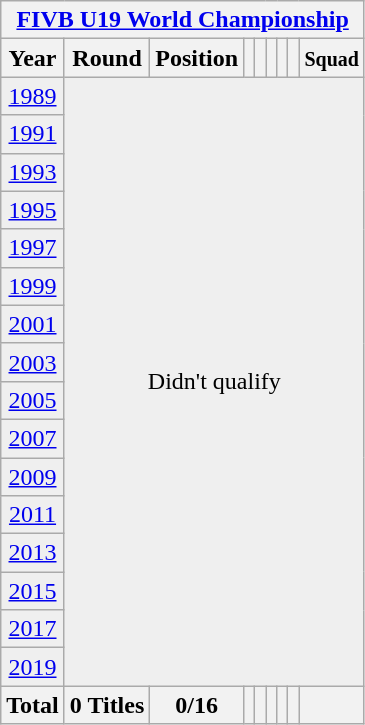<table class="wikitable" style="text-align: center;">
<tr>
<th colspan=9><a href='#'>FIVB U19 World Championship</a></th>
</tr>
<tr>
<th>Year</th>
<th>Round</th>
<th>Position</th>
<th></th>
<th></th>
<th></th>
<th></th>
<th></th>
<th><small>Squad</small></th>
</tr>
<tr bgcolor="efefef">
<td> <a href='#'>1989</a></td>
<td colspan=9 rowspan=16>Didn't qualify</td>
</tr>
<tr bgcolor="efefef">
<td> <a href='#'>1991</a></td>
</tr>
<tr bgcolor="efefef">
<td> <a href='#'>1993</a></td>
</tr>
<tr bgcolor="efefef">
<td> <a href='#'>1995</a></td>
</tr>
<tr bgcolor="efefef">
<td> <a href='#'>1997</a></td>
</tr>
<tr bgcolor="efefef">
<td> <a href='#'>1999</a></td>
</tr>
<tr bgcolor="efefef">
<td> <a href='#'>2001</a></td>
</tr>
<tr bgcolor="efefef">
<td> <a href='#'>2003</a></td>
</tr>
<tr bgcolor="efefef">
<td> <a href='#'>2005</a></td>
</tr>
<tr bgcolor="efefef">
<td> <a href='#'>2007</a></td>
</tr>
<tr bgcolor="efefef">
<td> <a href='#'>2009</a></td>
</tr>
<tr bgcolor="efefef">
<td> <a href='#'>2011</a></td>
</tr>
<tr bgcolor="efefef">
<td> <a href='#'>2013</a></td>
</tr>
<tr bgcolor="efefef">
<td> <a href='#'>2015</a></td>
</tr>
<tr bgcolor="efefef">
<td> <a href='#'>2017</a></td>
</tr>
<tr bgcolor="efefef">
<td> <a href='#'>2019</a></td>
</tr>
<tr>
<th>Total</th>
<th>0 Titles</th>
<th>0/16</th>
<th></th>
<th></th>
<th></th>
<th></th>
<th></th>
<th></th>
</tr>
</table>
